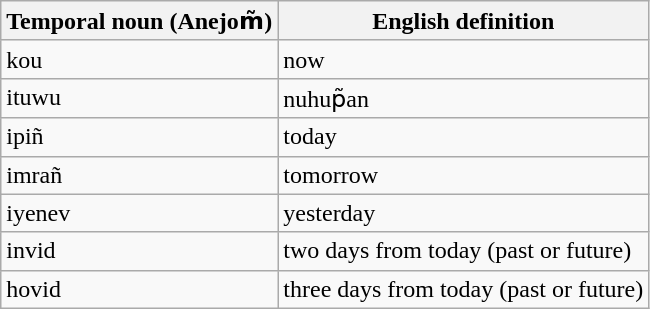<table class="wikitable">
<tr>
<th>Temporal noun (Anejom̃)</th>
<th>English definition</th>
</tr>
<tr>
<td>kou</td>
<td>now</td>
</tr>
<tr>
<td>ituwu</td>
<td>nuhup̃an</td>
</tr>
<tr>
<td>ipiñ</td>
<td>today</td>
</tr>
<tr>
<td>imrañ</td>
<td>tomorrow</td>
</tr>
<tr>
<td>iyenev</td>
<td>yesterday</td>
</tr>
<tr>
<td>invid</td>
<td>two days from today (past or future)</td>
</tr>
<tr>
<td>hovid</td>
<td>three days from today (past or future)</td>
</tr>
</table>
